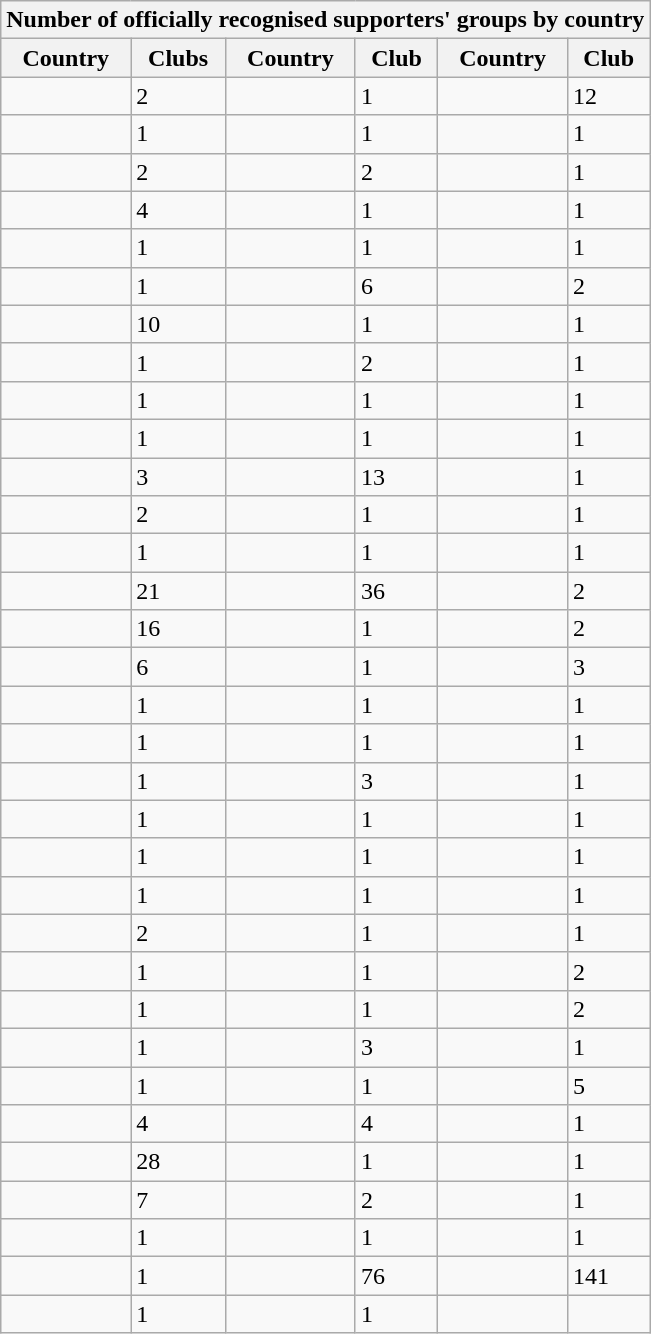<table class="wikitable sortable">
<tr>
<th colspan="6">Number of officially recognised supporters' groups by country</th>
</tr>
<tr>
<th>Country</th>
<th>Clubs</th>
<th>Country</th>
<th>Club</th>
<th>Country</th>
<th>Club</th>
</tr>
<tr>
<td></td>
<td>2</td>
<td></td>
<td>1</td>
<td></td>
<td>12</td>
</tr>
<tr>
<td></td>
<td>1</td>
<td></td>
<td>1</td>
<td></td>
<td>1</td>
</tr>
<tr>
<td></td>
<td>2</td>
<td></td>
<td>2</td>
<td></td>
<td>1</td>
</tr>
<tr>
<td></td>
<td>4</td>
<td></td>
<td>1</td>
<td></td>
<td>1</td>
</tr>
<tr>
<td></td>
<td>1</td>
<td></td>
<td>1</td>
<td></td>
<td>1</td>
</tr>
<tr>
<td></td>
<td>1</td>
<td></td>
<td>6</td>
<td></td>
<td>2</td>
</tr>
<tr>
<td></td>
<td>10</td>
<td></td>
<td>1</td>
<td></td>
<td>1</td>
</tr>
<tr>
<td></td>
<td>1</td>
<td></td>
<td>2</td>
<td></td>
<td>1</td>
</tr>
<tr>
<td></td>
<td>1</td>
<td></td>
<td>1</td>
<td></td>
<td>1</td>
</tr>
<tr>
<td></td>
<td>1</td>
<td></td>
<td>1</td>
<td></td>
<td>1</td>
</tr>
<tr>
<td></td>
<td>3</td>
<td></td>
<td>13</td>
<td></td>
<td>1</td>
</tr>
<tr>
<td></td>
<td>2</td>
<td></td>
<td>1</td>
<td></td>
<td>1</td>
</tr>
<tr>
<td></td>
<td>1</td>
<td></td>
<td>1</td>
<td></td>
<td>1</td>
</tr>
<tr>
<td></td>
<td>21</td>
<td></td>
<td>36</td>
<td></td>
<td>2</td>
</tr>
<tr>
<td></td>
<td>16</td>
<td></td>
<td>1</td>
<td></td>
<td>2</td>
</tr>
<tr>
<td></td>
<td>6</td>
<td></td>
<td>1</td>
<td></td>
<td>3</td>
</tr>
<tr>
<td></td>
<td>1</td>
<td></td>
<td>1</td>
<td></td>
<td>1</td>
</tr>
<tr>
<td></td>
<td>1</td>
<td></td>
<td>1</td>
<td></td>
<td>1</td>
</tr>
<tr>
<td></td>
<td>1</td>
<td></td>
<td>3</td>
<td></td>
<td>1</td>
</tr>
<tr>
<td></td>
<td>1</td>
<td></td>
<td>1</td>
<td></td>
<td>1</td>
</tr>
<tr>
<td></td>
<td>1</td>
<td></td>
<td>1</td>
<td></td>
<td>1</td>
</tr>
<tr>
<td></td>
<td>1</td>
<td></td>
<td>1</td>
<td></td>
<td>1</td>
</tr>
<tr>
<td></td>
<td>2</td>
<td></td>
<td>1</td>
<td></td>
<td>1</td>
</tr>
<tr>
<td></td>
<td>1</td>
<td></td>
<td>1</td>
<td></td>
<td>2</td>
</tr>
<tr>
<td></td>
<td>1</td>
<td></td>
<td>1</td>
<td></td>
<td>2</td>
</tr>
<tr>
<td></td>
<td>1</td>
<td></td>
<td>3</td>
<td></td>
<td>1</td>
</tr>
<tr>
<td></td>
<td>1</td>
<td></td>
<td>1</td>
<td></td>
<td>5</td>
</tr>
<tr>
<td></td>
<td>4</td>
<td></td>
<td>4</td>
<td></td>
<td>1</td>
</tr>
<tr>
<td></td>
<td>28</td>
<td></td>
<td>1</td>
<td></td>
<td>1</td>
</tr>
<tr>
<td></td>
<td>7</td>
<td></td>
<td>2</td>
<td></td>
<td>1</td>
</tr>
<tr>
<td></td>
<td>1</td>
<td></td>
<td>1</td>
<td></td>
<td>1</td>
</tr>
<tr>
<td></td>
<td>1</td>
<td></td>
<td>76</td>
<td></td>
<td>141</td>
</tr>
<tr>
<td></td>
<td>1</td>
<td></td>
<td>1</td>
<td></td>
<td></td>
</tr>
</table>
